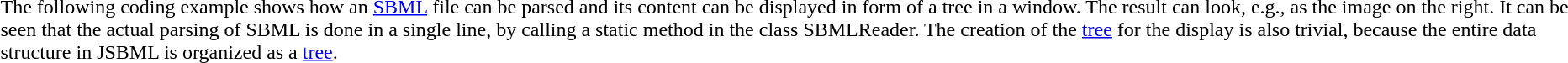<table ->
<tr>
<td><br><div>
The following coding example shows how an <a href='#'>SBML</a> file can be parsed and its content can be displayed in form of a tree in a window.
The result can look, e.g., as the image on the right. It can be seen that the actual parsing of SBML is done in a single line, by calling a static method in the class SBMLReader. The creation of the <a href='#'>tree</a> for the display is also trivial, because the entire data structure in JSBML is organized as a <a href='#'>tree</a>.

</div></td>
<td><br></td>
</tr>
</table>
